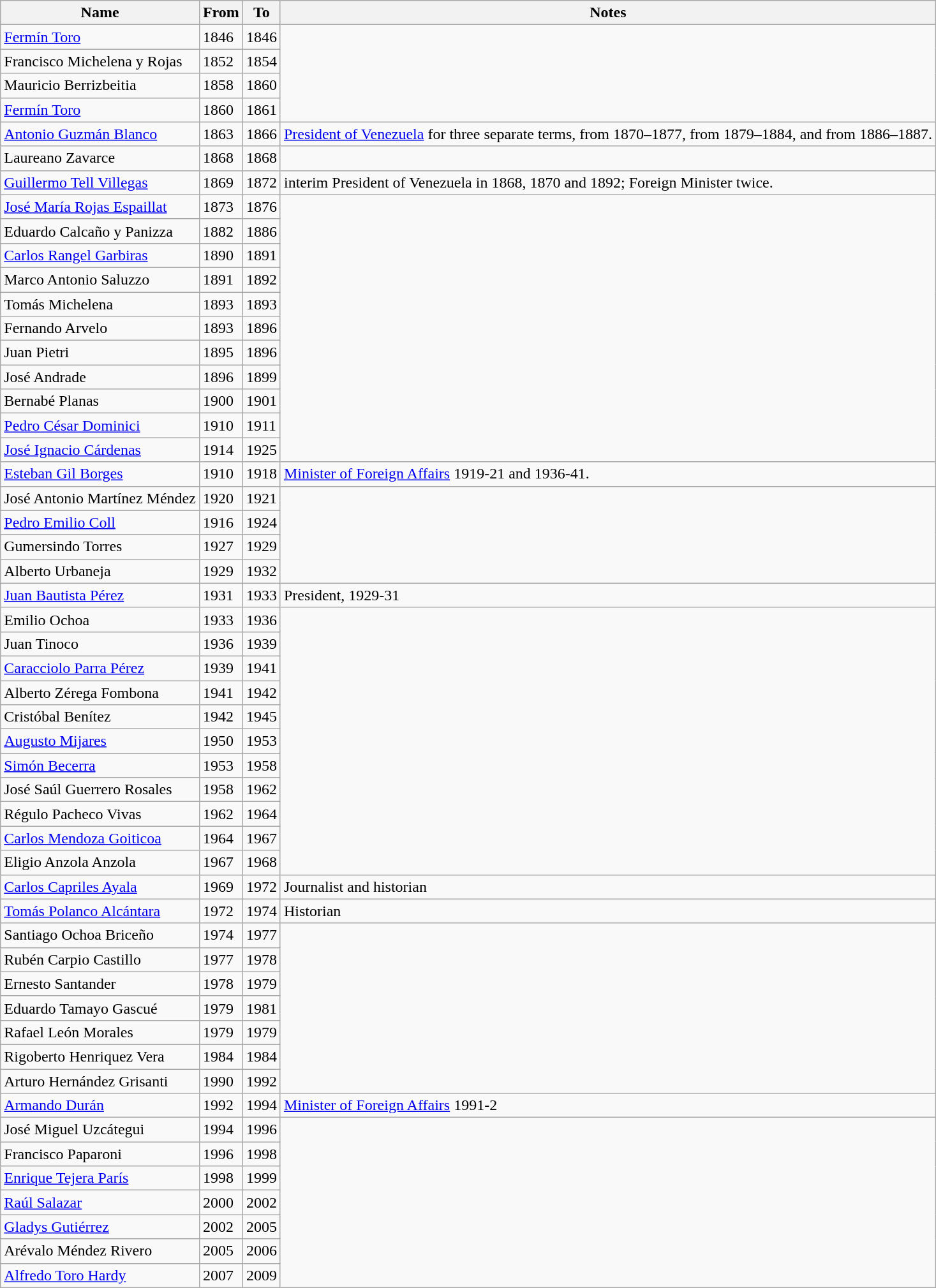<table class="wikitable">
<tr>
<th>Name</th>
<th>From</th>
<th>To</th>
<th>Notes</th>
</tr>
<tr>
<td><a href='#'>Fermín Toro</a></td>
<td>1846</td>
<td>1846</td>
</tr>
<tr>
<td>Francisco Michelena y Rojas</td>
<td>1852</td>
<td>1854</td>
</tr>
<tr>
<td>Mauricio Berrizbeitia</td>
<td>1858</td>
<td>1860</td>
</tr>
<tr>
<td><a href='#'>Fermín Toro</a></td>
<td>1860</td>
<td>1861</td>
</tr>
<tr>
<td><a href='#'>Antonio Guzmán Blanco</a></td>
<td>1863</td>
<td>1866</td>
<td><a href='#'>President of Venezuela</a> for three separate terms, from 1870–1877, from 1879–1884, and from 1886–1887.</td>
</tr>
<tr>
<td>Laureano Zavarce</td>
<td>1868</td>
<td>1868</td>
</tr>
<tr>
<td><a href='#'>Guillermo Tell Villegas</a></td>
<td>1869</td>
<td>1872</td>
<td>interim President of Venezuela in 1868, 1870 and 1892; Foreign Minister twice.</td>
</tr>
<tr>
<td><a href='#'>José María Rojas Espaillat</a></td>
<td>1873</td>
<td>1876</td>
</tr>
<tr>
<td>Eduardo Calcaño y Panizza</td>
<td>1882</td>
<td>1886</td>
</tr>
<tr>
<td><a href='#'>Carlos Rangel Garbiras</a></td>
<td>1890</td>
<td>1891</td>
</tr>
<tr>
<td>Marco Antonio Saluzzo</td>
<td>1891</td>
<td>1892</td>
</tr>
<tr>
<td>Tomás Michelena</td>
<td>1893</td>
<td>1893</td>
</tr>
<tr>
<td>Fernando Arvelo</td>
<td>1893</td>
<td>1896</td>
</tr>
<tr>
<td>Juan Pietri</td>
<td>1895</td>
<td>1896</td>
</tr>
<tr>
<td>José Andrade</td>
<td>1896</td>
<td>1899</td>
</tr>
<tr>
<td>Bernabé Planas</td>
<td>1900</td>
<td>1901</td>
</tr>
<tr>
<td><a href='#'>Pedro César Dominici</a></td>
<td>1910</td>
<td>1911</td>
</tr>
<tr>
<td><a href='#'>José Ignacio Cárdenas</a></td>
<td>1914</td>
<td>1925</td>
</tr>
<tr>
<td><a href='#'>Esteban Gil Borges</a></td>
<td>1910</td>
<td>1918</td>
<td><a href='#'>Minister of Foreign Affairs</a> 1919-21 and 1936-41.</td>
</tr>
<tr>
<td>José Antonio Martínez Méndez</td>
<td>1920</td>
<td>1921</td>
</tr>
<tr>
<td><a href='#'>Pedro Emilio Coll</a></td>
<td>1916</td>
<td>1924</td>
</tr>
<tr>
<td>Gumersindo Torres</td>
<td>1927</td>
<td>1929</td>
</tr>
<tr>
<td>Alberto Urbaneja</td>
<td>1929</td>
<td>1932</td>
</tr>
<tr>
<td><a href='#'>Juan Bautista Pérez</a></td>
<td>1931</td>
<td>1933</td>
<td>President, 1929-31</td>
</tr>
<tr>
<td>Emilio Ochoa</td>
<td>1933</td>
<td>1936</td>
</tr>
<tr>
<td>Juan Tinoco</td>
<td>1936</td>
<td>1939</td>
</tr>
<tr>
<td><a href='#'>Caracciolo Parra Pérez</a></td>
<td>1939</td>
<td>1941</td>
</tr>
<tr>
<td>Alberto Zérega Fombona</td>
<td>1941</td>
<td>1942</td>
</tr>
<tr>
<td>Cristóbal Benítez</td>
<td>1942</td>
<td>1945</td>
</tr>
<tr>
<td><a href='#'>Augusto Mijares</a></td>
<td>1950</td>
<td>1953</td>
</tr>
<tr>
<td><a href='#'>Simón Becerra</a></td>
<td>1953</td>
<td>1958</td>
</tr>
<tr>
<td>José Saúl Guerrero Rosales</td>
<td>1958</td>
<td>1962</td>
</tr>
<tr>
<td>Régulo Pacheco Vivas</td>
<td>1962</td>
<td>1964</td>
</tr>
<tr>
<td><a href='#'>Carlos Mendoza Goiticoa</a></td>
<td>1964</td>
<td>1967</td>
</tr>
<tr>
<td>Eligio Anzola Anzola</td>
<td>1967</td>
<td>1968</td>
</tr>
<tr>
<td><a href='#'>Carlos Capriles Ayala</a></td>
<td>1969</td>
<td>1972</td>
<td>Journalist and historian</td>
</tr>
<tr>
<td><a href='#'>Tomás Polanco Alcántara</a></td>
<td>1972</td>
<td>1974</td>
<td>Historian</td>
</tr>
<tr>
<td>Santiago Ochoa Briceño</td>
<td>1974</td>
<td>1977</td>
</tr>
<tr>
<td>Rubén Carpio Castillo</td>
<td>1977</td>
<td>1978</td>
</tr>
<tr>
<td>Ernesto Santander</td>
<td>1978</td>
<td>1979</td>
</tr>
<tr>
<td>Eduardo Tamayo Gascué</td>
<td>1979</td>
<td>1981</td>
</tr>
<tr>
<td>Rafael León Morales</td>
<td>1979</td>
<td>1979</td>
</tr>
<tr>
<td>Rigoberto Henriquez Vera</td>
<td>1984</td>
<td>1984</td>
</tr>
<tr>
<td>Arturo Hernández Grisanti</td>
<td>1990</td>
<td>1992</td>
</tr>
<tr>
<td><a href='#'>Armando Durán</a></td>
<td>1992</td>
<td>1994</td>
<td><a href='#'>Minister of Foreign Affairs</a> 1991-2</td>
</tr>
<tr>
<td>José Miguel Uzcátegui</td>
<td>1994</td>
<td>1996</td>
</tr>
<tr>
<td>Francisco Paparoni</td>
<td>1996</td>
<td>1998</td>
</tr>
<tr>
<td><a href='#'>Enrique Tejera París</a></td>
<td>1998</td>
<td>1999</td>
</tr>
<tr>
<td><a href='#'>Raúl Salazar</a></td>
<td>2000</td>
<td>2002</td>
</tr>
<tr>
<td><a href='#'>Gladys Gutiérrez</a></td>
<td>2002</td>
<td>2005</td>
</tr>
<tr>
<td>Arévalo Méndez Rivero</td>
<td>2005</td>
<td>2006</td>
</tr>
<tr>
<td><a href='#'>Alfredo Toro Hardy</a></td>
<td>2007</td>
<td>2009</td>
</tr>
</table>
